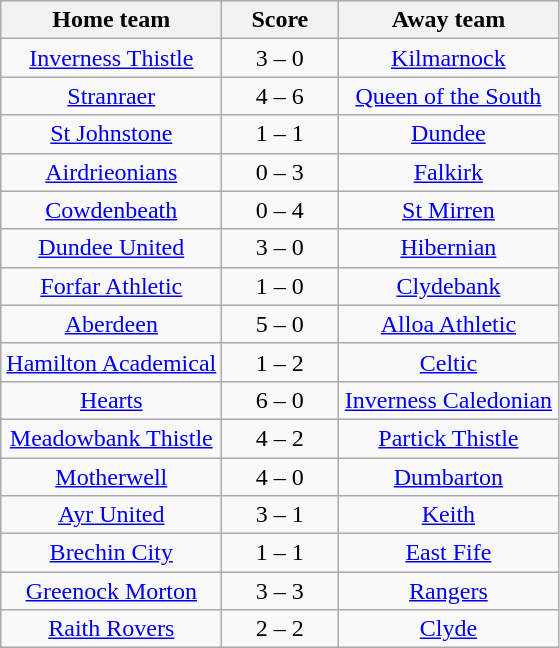<table class="wikitable" style="text-align: center">
<tr>
<th width=140>Home team</th>
<th width=70>Score</th>
<th width=140>Away team</th>
</tr>
<tr>
<td><a href='#'>Inverness Thistle</a></td>
<td>3 – 0</td>
<td><a href='#'>Kilmarnock</a></td>
</tr>
<tr>
<td><a href='#'>Stranraer</a></td>
<td>4 – 6</td>
<td><a href='#'>Queen of the South</a></td>
</tr>
<tr>
<td><a href='#'>St Johnstone</a></td>
<td>1 – 1</td>
<td><a href='#'>Dundee</a></td>
</tr>
<tr>
<td><a href='#'>Airdrieonians</a></td>
<td>0 – 3</td>
<td><a href='#'>Falkirk</a></td>
</tr>
<tr>
<td><a href='#'>Cowdenbeath</a></td>
<td>0 – 4</td>
<td><a href='#'>St Mirren</a></td>
</tr>
<tr>
<td><a href='#'>Dundee United</a></td>
<td>3 – 0</td>
<td><a href='#'>Hibernian</a></td>
</tr>
<tr>
<td><a href='#'>Forfar Athletic</a></td>
<td>1 – 0</td>
<td><a href='#'>Clydebank</a></td>
</tr>
<tr>
<td><a href='#'>Aberdeen</a></td>
<td>5 – 0</td>
<td><a href='#'>Alloa Athletic</a></td>
</tr>
<tr>
<td><a href='#'>Hamilton Academical</a></td>
<td>1 – 2</td>
<td><a href='#'>Celtic</a></td>
</tr>
<tr>
<td><a href='#'>Hearts</a></td>
<td>6 – 0</td>
<td><a href='#'>Inverness Caledonian</a></td>
</tr>
<tr>
<td><a href='#'>Meadowbank Thistle</a></td>
<td>4 – 2</td>
<td><a href='#'>Partick Thistle</a></td>
</tr>
<tr>
<td><a href='#'>Motherwell</a></td>
<td>4 – 0</td>
<td><a href='#'>Dumbarton</a></td>
</tr>
<tr>
<td><a href='#'>Ayr United</a></td>
<td>3 – 1</td>
<td><a href='#'>Keith</a></td>
</tr>
<tr>
<td><a href='#'>Brechin City</a></td>
<td>1 – 1</td>
<td><a href='#'>East Fife</a></td>
</tr>
<tr>
<td><a href='#'>Greenock Morton</a></td>
<td>3 – 3</td>
<td><a href='#'>Rangers</a></td>
</tr>
<tr>
<td><a href='#'>Raith Rovers</a></td>
<td>2 – 2</td>
<td><a href='#'>Clyde</a></td>
</tr>
</table>
